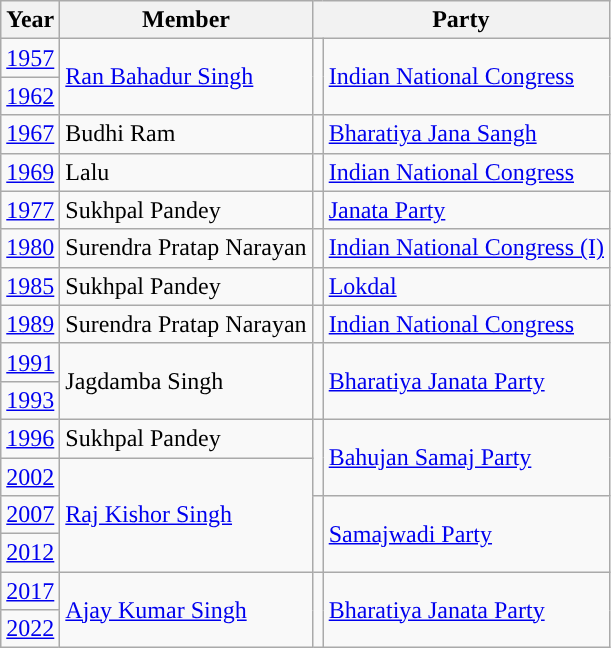<table class="wikitable">
<tr>
<th>Year</th>
<th>Member</th>
<th colspan="2">Party</th>
</tr>
<tr>
<td><a href='#'>1957</a></td>
<td rowspan="2"><a href='#'>Ran Bahadur Singh</a></td>
<td rowspan="2" style="background-color: "></td>
<td rowspan="2"><a href='#'>Indian National Congress</a></td>
</tr>
<tr>
<td><a href='#'>1962</a></td>
</tr>
<tr>
<td><a href='#'>1967</a></td>
<td>Budhi Ram</td>
<td style="background-color: "></td>
<td><a href='#'>Bharatiya Jana Sangh</a></td>
</tr>
<tr>
<td><a href='#'>1969</a></td>
<td>Lalu</td>
<td style="background-color: "></td>
<td><a href='#'>Indian National Congress</a></td>
</tr>
<tr>
<td><a href='#'>1977</a></td>
<td>Sukhpal Pandey</td>
<td style="background-color: "></td>
<td><a href='#'>Janata Party</a></td>
</tr>
<tr>
<td><a href='#'>1980</a></td>
<td>Surendra Pratap Narayan</td>
<td style="background-color: "></td>
<td><a href='#'>Indian National Congress (I)</a></td>
</tr>
<tr>
<td><a href='#'>1985</a></td>
<td>Sukhpal Pandey</td>
<td style="background-color: "></td>
<td><a href='#'>Lokdal</a></td>
</tr>
<tr>
<td><a href='#'>1989</a></td>
<td>Surendra Pratap Narayan</td>
<td style="background-color: "></td>
<td><a href='#'>Indian National Congress</a></td>
</tr>
<tr>
<td><a href='#'>1991</a></td>
<td rowspan="2">Jagdamba Singh</td>
<td rowspan="2" style="background-color: "></td>
<td rowspan="2"><a href='#'>Bharatiya Janata Party</a></td>
</tr>
<tr>
<td><a href='#'>1993</a></td>
</tr>
<tr>
<td><a href='#'>1996</a></td>
<td>Sukhpal Pandey</td>
<td rowspan="2" style="background-color: "></td>
<td rowspan="2"><a href='#'>Bahujan Samaj Party</a></td>
</tr>
<tr>
<td><a href='#'>2002</a></td>
<td rowspan="3"><a href='#'>Raj Kishor Singh</a></td>
</tr>
<tr>
<td><a href='#'>2007</a></td>
<td rowspan="2" style="background-color: "></td>
<td rowspan="2"><a href='#'>Samajwadi Party</a></td>
</tr>
<tr>
<td><a href='#'>2012</a></td>
</tr>
<tr>
<td><a href='#'>2017</a></td>
<td rowspan="2"><a href='#'>Ajay Kumar Singh</a></td>
<td rowspan="2" style="background-color: "></td>
<td rowspan="2"><a href='#'>Bharatiya Janata Party</a></td>
</tr>
<tr>
<td><a href='#'>2022</a></td>
</tr>
</table>
